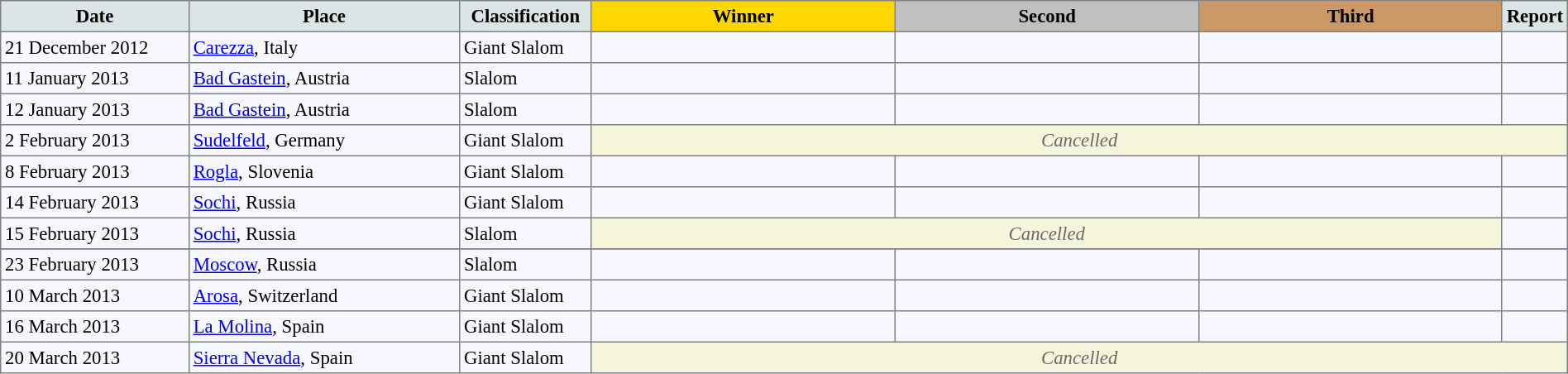<table bgcolor="#f7f8ff" cellpadding="3" cellspacing="0" border="1" style="font-size: 95%; border: gray solid 1px; border-collapse: collapse;">
<tr bgcolor="#CCCCCC">
<td align="center" bgcolor="#DCE5E5" width="150"><strong>Date</strong></td>
<td align="center" bgcolor="#DCE5E5" width="220"><strong>Place</strong></td>
<td align="center" bgcolor="#DCE5E5" width="100"><strong>Classification</strong></td>
<td align="center" bgcolor="gold" width="250"><strong>Winner</strong></td>
<td align="center" bgcolor="silver" width="250"><strong>Second</strong></td>
<td align="center" bgcolor="CC9966" width="250"><strong>Third</strong></td>
<td align="center" bgcolor="#DCE5E5"><strong>Report</strong></td>
</tr>
<tr align="left">
<td>21 December 2012</td>
<td> <a href='#'>Carezza</a>, Italy</td>
<td>Giant Slalom</td>
<td></td>
<td></td>
<td></td>
<td></td>
</tr>
<tr align="left">
<td>11 January 2013</td>
<td> <a href='#'>Bad Gastein</a>, Austria</td>
<td>Slalom</td>
<td></td>
<td></td>
<td></td>
<td></td>
</tr>
<tr align="left">
<td>12 January 2013</td>
<td> <a href='#'>Bad Gastein</a>, Austria</td>
<td>Slalom</td>
<td></td>
<td></td>
<td></td>
<td></td>
</tr>
<tr align="left">
<td>2 February 2013</td>
<td> <a href='#'>Sudelfeld</a>, Germany</td>
<td>Giant Slalom</td>
<td colspan=4 align=center bgcolor="F5F5DC" style=color:#696969><em>Cancelled</em></td>
</tr>
<tr align="left">
<td>8 February 2013</td>
<td> <a href='#'>Rogla</a>, Slovenia</td>
<td>Giant Slalom</td>
<td></td>
<td></td>
<td></td>
<td></td>
</tr>
<tr align="left">
<td>14 February 2013</td>
<td> <a href='#'>Sochi</a>, Russia</td>
<td>Giant Slalom</td>
<td></td>
<td></td>
<td></td>
<td></td>
</tr>
<tr align="left">
<td>15 February 2013</td>
<td> <a href='#'>Sochi</a>, Russia</td>
<td>Slalom</td>
<td colspan=3 align=center bgcolor="F5F5DC" style=color:#696969><em>Cancelled</em></td>
<td></td>
</tr>
<tr align="left">
</tr>
<tr align="left">
<td>23 February 2013</td>
<td> <a href='#'>Moscow</a>, Russia</td>
<td>Slalom</td>
<td></td>
<td></td>
<td></td>
<td></td>
</tr>
<tr align="left">
<td>10 March 2013</td>
<td> <a href='#'>Arosa</a>, Switzerland</td>
<td>Giant Slalom</td>
<td></td>
<td></td>
<td></td>
<td></td>
</tr>
<tr align="left">
<td>16 March 2013</td>
<td> <a href='#'>La Molina</a>, Spain</td>
<td>Giant Slalom</td>
<td></td>
<td></td>
<td></td>
<td></td>
</tr>
<tr align="left">
<td>20 March 2013</td>
<td> <a href='#'>Sierra Nevada</a>, Spain</td>
<td>Giant Slalom</td>
<td colspan=4 align=center bgcolor="F5F5DC" style=color:#696969><em>Cancelled</em></td>
</tr>
</table>
